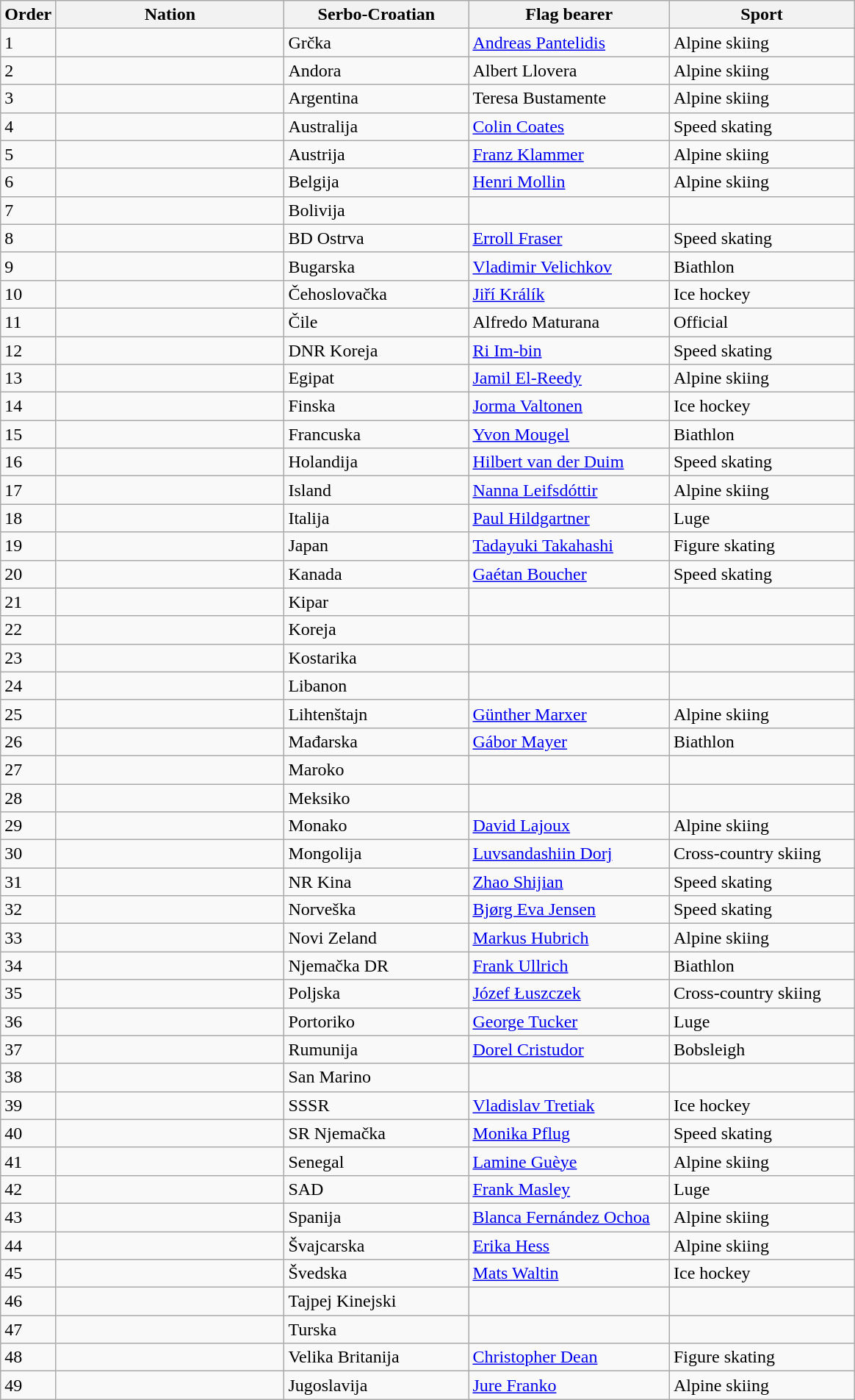<table class= "wikitable sortable">
<tr>
<th width=25>Order</th>
<th width=200>Nation</th>
<th width=160>Serbo-Croatian</th>
<th width=175>Flag bearer</th>
<th width=160>Sport</th>
</tr>
<tr>
<td>1</td>
<td></td>
<td>Grčka</td>
<td><a href='#'>Andreas Pantelidis</a></td>
<td>Alpine skiing</td>
</tr>
<tr>
<td>2</td>
<td></td>
<td>Andora</td>
<td>Albert Llovera</td>
<td>Alpine skiing</td>
</tr>
<tr>
<td>3</td>
<td></td>
<td>Argentina</td>
<td>Teresa Bustamente</td>
<td>Alpine skiing</td>
</tr>
<tr>
<td>4</td>
<td></td>
<td>Australija</td>
<td><a href='#'>Colin Coates</a></td>
<td>Speed skating</td>
</tr>
<tr>
<td>5</td>
<td></td>
<td>Austrija</td>
<td><a href='#'>Franz Klammer</a></td>
<td>Alpine skiing</td>
</tr>
<tr>
<td>6</td>
<td></td>
<td>Belgija</td>
<td><a href='#'>Henri Mollin</a></td>
<td>Alpine skiing</td>
</tr>
<tr>
<td>7</td>
<td></td>
<td>Bolivija</td>
<td></td>
<td></td>
</tr>
<tr>
<td>8</td>
<td></td>
<td>BD Ostrva</td>
<td><a href='#'>Erroll Fraser</a></td>
<td>Speed skating</td>
</tr>
<tr>
<td>9</td>
<td></td>
<td>Bugarska</td>
<td><a href='#'>Vladimir Velichkov</a></td>
<td>Biathlon</td>
</tr>
<tr>
<td>10</td>
<td></td>
<td>Čehoslovačka</td>
<td><a href='#'>Jiří Králík</a></td>
<td>Ice hockey</td>
</tr>
<tr>
<td>11</td>
<td></td>
<td>Čile</td>
<td>Alfredo Maturana</td>
<td>Official</td>
</tr>
<tr>
<td>12</td>
<td></td>
<td>DNR Koreja</td>
<td><a href='#'>Ri Im-bin</a></td>
<td>Speed skating</td>
</tr>
<tr>
<td>13</td>
<td></td>
<td>Egipat</td>
<td><a href='#'>Jamil El-Reedy</a></td>
<td>Alpine skiing</td>
</tr>
<tr>
<td>14</td>
<td></td>
<td>Finska</td>
<td><a href='#'>Jorma Valtonen</a></td>
<td>Ice hockey</td>
</tr>
<tr>
<td>15</td>
<td></td>
<td>Francuska</td>
<td><a href='#'>Yvon Mougel</a></td>
<td>Biathlon</td>
</tr>
<tr>
<td>16</td>
<td></td>
<td>Holandija</td>
<td><a href='#'>Hilbert van der Duim</a></td>
<td>Speed skating</td>
</tr>
<tr>
<td>17</td>
<td></td>
<td>Island</td>
<td><a href='#'>Nanna Leifsdóttir</a></td>
<td>Alpine skiing</td>
</tr>
<tr>
<td>18</td>
<td></td>
<td>Italija</td>
<td><a href='#'>Paul Hildgartner</a></td>
<td>Luge</td>
</tr>
<tr>
<td>19</td>
<td></td>
<td>Japan</td>
<td><a href='#'>Tadayuki Takahashi</a></td>
<td>Figure skating</td>
</tr>
<tr>
<td>20</td>
<td></td>
<td>Kanada</td>
<td><a href='#'>Gaétan Boucher</a></td>
<td>Speed skating</td>
</tr>
<tr>
<td>21</td>
<td></td>
<td>Kipar</td>
<td></td>
<td></td>
</tr>
<tr>
<td>22</td>
<td></td>
<td>Koreja</td>
<td></td>
<td></td>
</tr>
<tr>
<td>23</td>
<td></td>
<td>Kostarika</td>
<td></td>
<td></td>
</tr>
<tr>
<td>24</td>
<td></td>
<td>Libanon</td>
<td></td>
<td></td>
</tr>
<tr>
<td>25</td>
<td></td>
<td>Lihtenštajn</td>
<td><a href='#'>Günther Marxer</a></td>
<td>Alpine skiing</td>
</tr>
<tr>
<td>26</td>
<td></td>
<td>Mađarska</td>
<td><a href='#'>Gábor Mayer</a></td>
<td>Biathlon</td>
</tr>
<tr>
<td>27</td>
<td></td>
<td>Maroko</td>
<td></td>
<td></td>
</tr>
<tr>
<td>28</td>
<td></td>
<td>Meksiko</td>
<td></td>
<td></td>
</tr>
<tr>
<td>29</td>
<td></td>
<td>Monako</td>
<td><a href='#'>David Lajoux</a></td>
<td>Alpine skiing</td>
</tr>
<tr>
<td>30</td>
<td></td>
<td>Mongolija</td>
<td><a href='#'>Luvsandashiin Dorj</a></td>
<td>Cross-country skiing</td>
</tr>
<tr>
<td>31</td>
<td></td>
<td>NR Kina</td>
<td><a href='#'>Zhao Shijian</a></td>
<td>Speed skating</td>
</tr>
<tr>
<td>32</td>
<td></td>
<td>Norveška</td>
<td><a href='#'>Bjørg Eva Jensen</a></td>
<td>Speed skating</td>
</tr>
<tr>
<td>33</td>
<td></td>
<td>Novi Zeland</td>
<td><a href='#'>Markus Hubrich</a></td>
<td>Alpine skiing</td>
</tr>
<tr>
<td>34</td>
<td></td>
<td>Njemačka DR</td>
<td><a href='#'>Frank Ullrich</a></td>
<td>Biathlon</td>
</tr>
<tr>
<td>35</td>
<td></td>
<td>Poljska</td>
<td><a href='#'>Józef Łuszczek</a></td>
<td>Cross-country skiing</td>
</tr>
<tr>
<td>36</td>
<td></td>
<td>Portoriko</td>
<td><a href='#'>George Tucker</a></td>
<td>Luge</td>
</tr>
<tr>
<td>37</td>
<td></td>
<td>Rumunija</td>
<td><a href='#'>Dorel Cristudor</a></td>
<td>Bobsleigh</td>
</tr>
<tr>
<td>38</td>
<td></td>
<td>San Marino</td>
<td></td>
<td></td>
</tr>
<tr>
<td>39</td>
<td></td>
<td>SSSR</td>
<td><a href='#'>Vladislav Tretiak</a></td>
<td>Ice hockey</td>
</tr>
<tr>
<td>40</td>
<td></td>
<td>SR Njemačka</td>
<td><a href='#'>Monika Pflug</a></td>
<td>Speed skating</td>
</tr>
<tr>
<td>41</td>
<td></td>
<td>Senegal</td>
<td><a href='#'>Lamine Guèye</a></td>
<td>Alpine skiing</td>
</tr>
<tr>
<td>42</td>
<td></td>
<td>SAD</td>
<td><a href='#'>Frank Masley</a></td>
<td>Luge</td>
</tr>
<tr>
<td>43</td>
<td></td>
<td>Spanija</td>
<td><a href='#'>Blanca Fernández Ochoa</a></td>
<td>Alpine skiing</td>
</tr>
<tr>
<td>44</td>
<td></td>
<td>Švajcarska</td>
<td><a href='#'>Erika Hess</a></td>
<td>Alpine skiing</td>
</tr>
<tr>
<td>45</td>
<td></td>
<td>Švedska</td>
<td><a href='#'>Mats Waltin</a></td>
<td>Ice hockey</td>
</tr>
<tr>
<td>46</td>
<td></td>
<td>Tajpej Kinejski</td>
<td></td>
<td></td>
</tr>
<tr>
<td>47</td>
<td></td>
<td>Turska</td>
<td></td>
<td></td>
</tr>
<tr>
<td>48</td>
<td></td>
<td>Velika Britanija</td>
<td><a href='#'>Christopher Dean</a></td>
<td>Figure skating</td>
</tr>
<tr>
<td>49</td>
<td></td>
<td>Jugoslavija</td>
<td><a href='#'>Jure Franko</a></td>
<td>Alpine skiing</td>
</tr>
</table>
